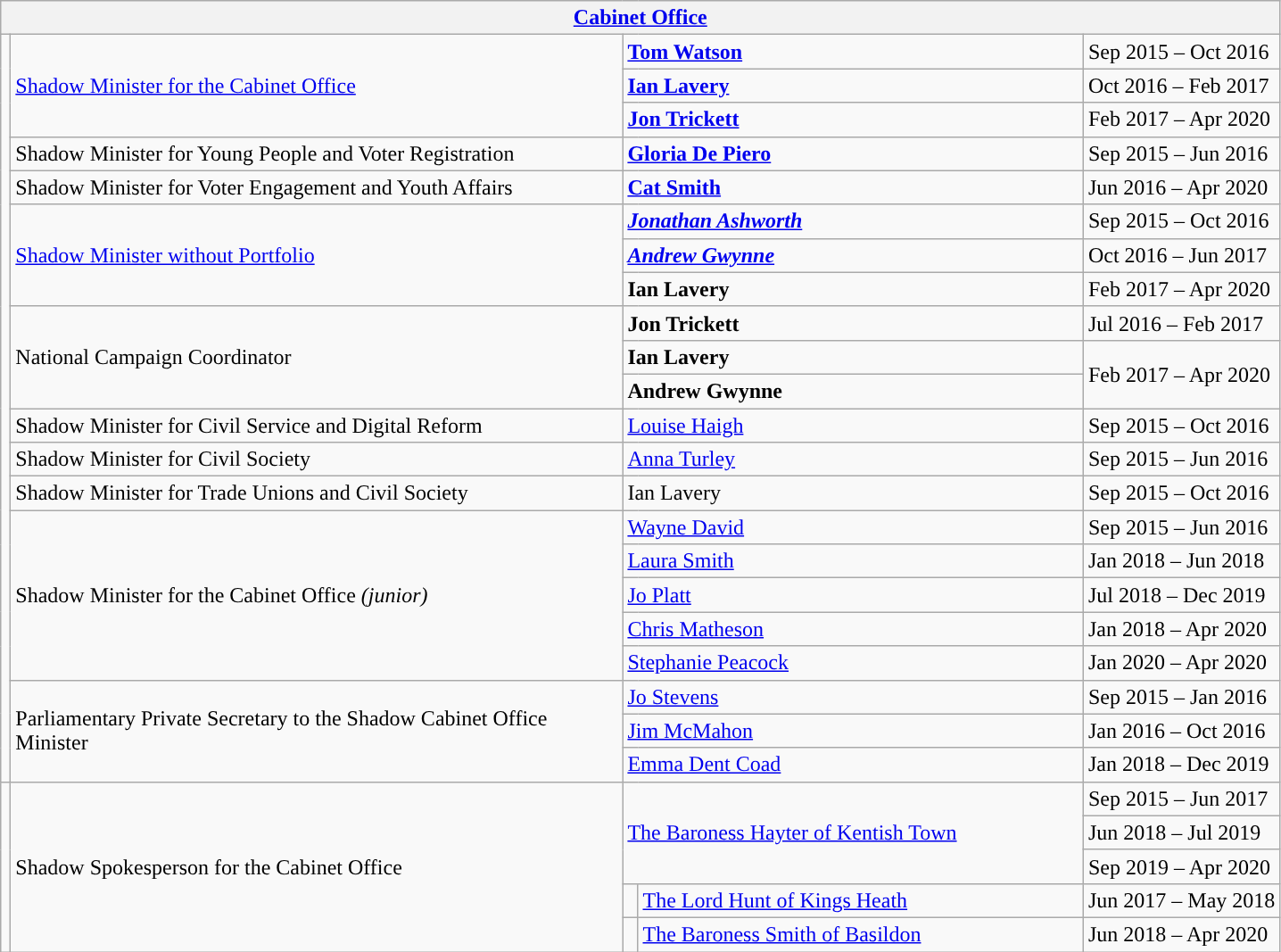<table class="wikitable">
<tr>
<th colspan="5"><a href='#'>Cabinet Office</a></th>
</tr>
<tr>
<td rowspan="22" style="background: "></td>
<td rowspan="3" style="width: 450px;"><a href='#'>Shadow Minister for the Cabinet Office</a></td>
<td colspan="2" style="width: 337px;"><strong><a href='#'>Tom Watson</a></strong></td>
<td>Sep 2015 – Oct 2016</td>
</tr>
<tr>
<td colspan="2"><strong><a href='#'>Ian Lavery</a></strong></td>
<td>Oct 2016 – Feb 2017</td>
</tr>
<tr>
<td colspan="2"><strong><a href='#'>Jon Trickett</a></strong></td>
<td>Feb 2017 – Apr 2020</td>
</tr>
<tr>
<td rowspan="1">Shadow Minister for Young People and Voter Registration</td>
<td colspan="2"><strong><a href='#'>Gloria De Piero</a></strong></td>
<td>Sep 2015 – Jun 2016</td>
</tr>
<tr>
<td>Shadow Minister for Voter Engagement and Youth Affairs</td>
<td colspan="2"><strong><a href='#'>Cat Smith</a></strong></td>
<td>Jun 2016 – Apr 2020</td>
</tr>
<tr>
<td rowspan="3"><a href='#'>Shadow Minister without Portfolio</a></td>
<td colspan="2"><strong><em><a href='#'>Jonathan Ashworth</a></em></strong></td>
<td>Sep 2015 – Oct 2016</td>
</tr>
<tr>
<td colspan="2"><strong><em><a href='#'>Andrew Gwynne</a></em></strong></td>
<td>Oct 2016 – Jun 2017</td>
</tr>
<tr>
<td colspan="2"><strong>Ian Lavery</strong></td>
<td>Feb 2017 – Apr 2020</td>
</tr>
<tr>
<td rowspan="3">National Campaign Coordinator</td>
<td colspan="2"><strong>Jon Trickett</strong></td>
<td>Jul 2016 – Feb 2017</td>
</tr>
<tr>
<td colspan="2"><strong>Ian Lavery</strong></td>
<td rowspan="2">Feb 2017 – Apr 2020</td>
</tr>
<tr>
<td colspan="2"><strong>Andrew Gwynne</strong></td>
</tr>
<tr>
<td rowspan="1">Shadow Minister for Civil Service and Digital Reform</td>
<td colspan="2"><a href='#'>Louise Haigh</a></td>
<td>Sep 2015 – Oct 2016</td>
</tr>
<tr>
<td>Shadow Minister for Civil Society</td>
<td colspan="2"><a href='#'>Anna Turley</a></td>
<td>Sep 2015 – Jun 2016</td>
</tr>
<tr>
<td rowspan="1">Shadow Minister for Trade Unions and Civil Society</td>
<td colspan="2">Ian Lavery</td>
<td>Sep 2015 – Oct 2016</td>
</tr>
<tr>
<td rowspan="5">Shadow Minister for the Cabinet Office <em>(junior)</em></td>
<td colspan="2"><a href='#'>Wayne David</a></td>
<td>Sep 2015 – Jun 2016</td>
</tr>
<tr>
<td colspan="2"><a href='#'>Laura Smith</a></td>
<td>Jan 2018 – Jun 2018</td>
</tr>
<tr>
<td colspan="2"><a href='#'>Jo Platt</a></td>
<td>Jul 2018 – Dec 2019</td>
</tr>
<tr>
<td colspan="2"><a href='#'>Chris Matheson</a></td>
<td>Jan 2018 – Apr 2020</td>
</tr>
<tr>
<td colspan="2"><a href='#'>Stephanie Peacock</a></td>
<td>Jan 2020 – Apr 2020</td>
</tr>
<tr>
<td rowspan="3">Parliamentary Private Secretary to the Shadow Cabinet Office Minister</td>
<td colspan="2"><a href='#'>Jo Stevens</a></td>
<td>Sep 2015 – Jan 2016</td>
</tr>
<tr>
<td colspan="2"><a href='#'>Jim McMahon</a></td>
<td>Jan 2016 – Oct 2016</td>
</tr>
<tr>
<td colspan="2"><a href='#'>Emma Dent Coad</a></td>
<td>Jan 2018 – Dec 2019</td>
</tr>
<tr>
<td rowspan="5" style="background: "></td>
<td rowspan="6">Shadow Spokesperson for the Cabinet Office</td>
<td colspan="2" rowspan="3"><a href='#'>The Baroness Hayter of Kentish Town</a></td>
<td>Sep 2015 – Jun 2017</td>
</tr>
<tr>
<td>Jun 2018 – Jul 2019</td>
</tr>
<tr>
<td>Sep 2019 – Apr 2020</td>
</tr>
<tr>
<td style="background: "></td>
<td><a href='#'>The Lord Hunt of Kings Heath</a></td>
<td>Jun 2017 – May 2018</td>
</tr>
<tr>
<td style="background: "></td>
<td><a href='#'>The Baroness Smith of Basildon</a></td>
<td>Jun 2018 – Apr 2020</td>
</tr>
</table>
